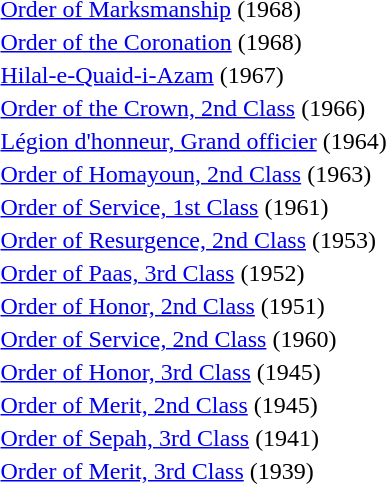<table>
<tr>
<td></td>
<td><a href='#'>Order of Marksmanship</a> (1968)</td>
</tr>
<tr>
<td></td>
<td><a href='#'>Order of the Coronation</a> (1968)</td>
</tr>
<tr>
<td></td>
<td><a href='#'>Hilal-e-Quaid-i-Azam</a> (1967)</td>
</tr>
<tr>
<td></td>
<td><a href='#'>Order of the Crown, 2nd Class</a> (1966)</td>
</tr>
<tr>
<td></td>
<td><a href='#'>Légion d'honneur, Grand officier</a> (1964)</td>
</tr>
<tr>
<td></td>
<td><a href='#'>Order of Homayoun, 2nd Class</a> (1963)</td>
</tr>
<tr>
<td></td>
<td><a href='#'>Order of Service, 1st Class</a> (1961)</td>
</tr>
<tr>
<td></td>
<td><a href='#'>Order of Resurgence, 2nd Class</a> (1953)</td>
</tr>
<tr>
<td></td>
<td><a href='#'>Order of Paas, 3rd Class</a> (1952)</td>
</tr>
<tr>
<td></td>
<td><a href='#'>Order of Honor, 2nd Class</a> (1951)</td>
</tr>
<tr>
<td></td>
<td><a href='#'>Order of Service, 2nd Class</a> (1960)</td>
</tr>
<tr>
<td></td>
<td><a href='#'>Order of Honor, 3rd Class</a> (1945)</td>
</tr>
<tr>
<td></td>
<td><a href='#'>Order of Merit, 2nd Class</a> (1945)</td>
</tr>
<tr>
<td></td>
<td><a href='#'>Order of Sepah, 3rd Class</a> (1941)</td>
</tr>
<tr>
<td></td>
<td><a href='#'>Order of Merit, 3rd Class</a> (1939)</td>
</tr>
</table>
